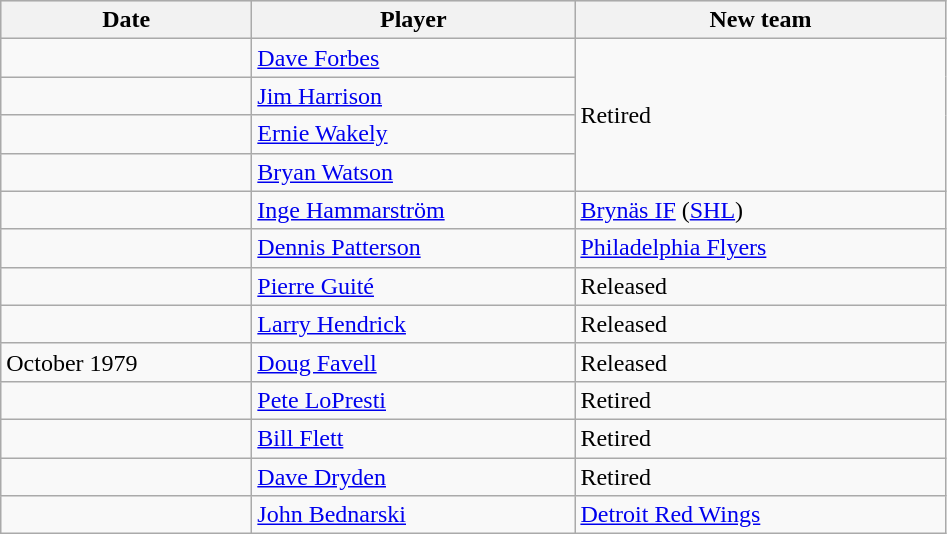<table class="wikitable">
<tr style="background:#ddd; text-align:center;">
<th style="width: 10em;">Date</th>
<th style="width: 13em;">Player</th>
<th style="width: 15em;">New team</th>
</tr>
<tr>
<td></td>
<td><a href='#'>Dave Forbes</a></td>
<td rowspan=4>Retired</td>
</tr>
<tr>
<td></td>
<td><a href='#'>Jim Harrison</a></td>
</tr>
<tr>
<td></td>
<td><a href='#'>Ernie Wakely</a></td>
</tr>
<tr>
<td></td>
<td><a href='#'>Bryan Watson</a></td>
</tr>
<tr>
<td></td>
<td><a href='#'>Inge Hammarström</a></td>
<td><a href='#'>Brynäs IF</a> (<a href='#'>SHL</a>)</td>
</tr>
<tr>
<td></td>
<td><a href='#'>Dennis Patterson</a></td>
<td><a href='#'>Philadelphia Flyers</a></td>
</tr>
<tr>
<td></td>
<td><a href='#'>Pierre Guité</a></td>
<td>Released</td>
</tr>
<tr>
<td></td>
<td><a href='#'>Larry Hendrick</a></td>
<td>Released</td>
</tr>
<tr>
<td>October 1979</td>
<td><a href='#'>Doug Favell</a></td>
<td>Released</td>
</tr>
<tr>
<td></td>
<td><a href='#'>Pete LoPresti</a></td>
<td>Retired</td>
</tr>
<tr>
<td></td>
<td><a href='#'>Bill Flett</a></td>
<td>Retired</td>
</tr>
<tr>
<td></td>
<td><a href='#'>Dave Dryden</a></td>
<td>Retired</td>
</tr>
<tr>
<td></td>
<td><a href='#'>John Bednarski</a></td>
<td><a href='#'>Detroit Red Wings</a></td>
</tr>
</table>
